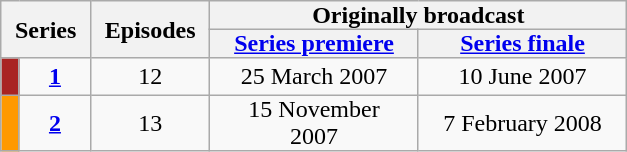<table class="wikitable plainrowheaders" style="text-align: center;">
<tr>
<th scope="col" style="padding: 0 9px;" colspan="2" rowspan="2">Series</th>
<th scope="col" style="padding: 0 9px;" rowspan="2">Episodes</th>
<th scope="col" style="padding: 0 9px;" colspan="2">Originally broadcast</th>
</tr>
<tr>
<th scope="col" style="padding: 0 9px; width:120px;"><a href='#'>Series premiere</a></th>
<th scope="col" style="padding: 0 9px; width:120px;"><a href='#'>Series finale</a></th>
</tr>
<tr>
<td scope="row"  style="background:#A92422; width:5px;; height:10px;"></td>
<td><strong><a href='#'>1</a></strong></td>
<td>12</td>
<td style="padding: 0 8px;">25 March 2007</td>
<td style="padding: 0 8px;">10 June 2007</td>
</tr>
<tr>
<td scope="row"  style="background:#ff9900; height:10px;"></td>
<td><strong><a href='#'>2</a></strong></td>
<td>13</td>
<td style="padding: 0 8px;">15 November 2007</td>
<td style="padding: 0 8px;">7 February 2008</td>
</tr>
</table>
